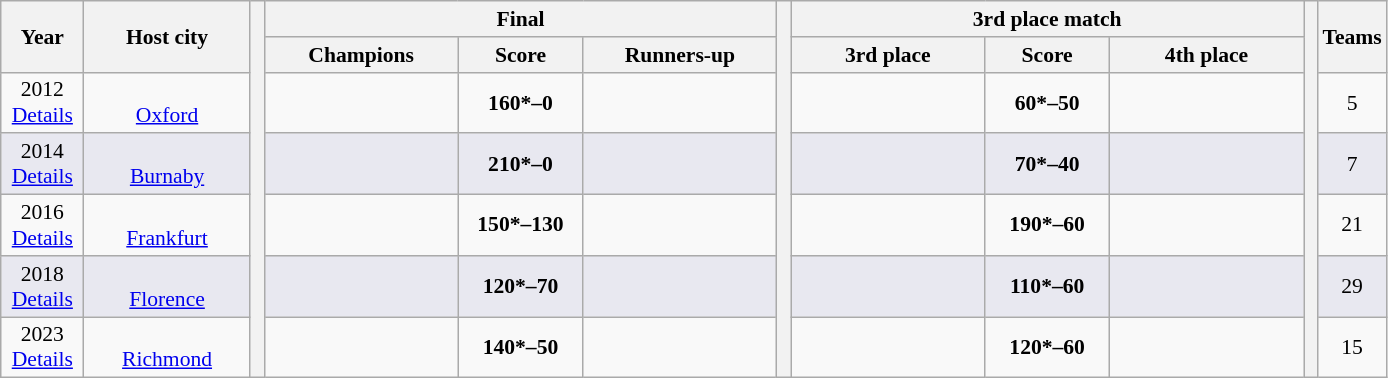<table class="wikitable" style="font-size:90%; text-align: center;">
<tr>
<th rowspan="2" width="6%">Year</th>
<th rowspan="2" width="12%">Host city</th>
<th width="1%" rowspan="7"></th>
<th colspan="3">Final</th>
<th width="1%" rowspan="7"></th>
<th colspan="3">3rd place match</th>
<th width="1%" rowspan="7"></th>
<th rowspan="2" width="5%">Teams</th>
</tr>
<tr>
<th width="14%">Champions</th>
<th width="9%">Score</th>
<th width="14%">Runners-up</th>
<th width="14%">3rd place</th>
<th width="9%">Score</th>
<th width="14%">4th place</th>
</tr>
<tr>
<td>2012<br><a href='#'>Details</a></td>
<td><br><a href='#'>Oxford</a></td>
<td></td>
<td><strong>160*–0</strong></td>
<td></td>
<td></td>
<td><strong>60*–50</strong></td>
<td></td>
<td>5</td>
</tr>
<tr bgcolor="#E8E8F0">
<td>2014<br><a href='#'>Details</a></td>
<td><br><a href='#'>Burnaby</a></td>
<td></td>
<td><strong>210*–0</strong></td>
<td></td>
<td></td>
<td><strong>70*–40</strong></td>
<td></td>
<td>7</td>
</tr>
<tr>
<td>2016<br><a href='#'>Details</a></td>
<td><br><a href='#'>Frankfurt</a></td>
<td></td>
<td><strong>150*–130</strong></td>
<td></td>
<td></td>
<td><strong>190*–60</strong></td>
<td></td>
<td>21</td>
</tr>
<tr bgcolor="#E8E8F0">
<td>2018<br><a href='#'>Details</a></td>
<td><br><a href='#'>Florence</a></td>
<td></td>
<td><strong>120*–70</strong></td>
<td></td>
<td></td>
<td><strong>110*–60</strong></td>
<td></td>
<td>29</td>
</tr>
<tr>
<td>2023<br><a href='#'>Details</a></td>
<td><br><a href='#'>Richmond</a></td>
<td></td>
<td><strong>140*–50</strong></td>
<td></td>
<td></td>
<td><strong>120*–60</strong></td>
<td></td>
<td>15</td>
</tr>
</table>
